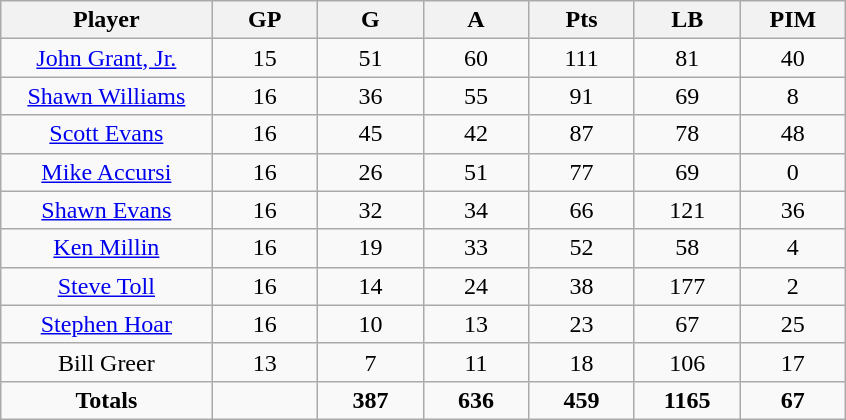<table class="wikitable sortable">
<tr align=center>
<th width="20%">Player</th>
<th width="10%">GP</th>
<th width="10%">G</th>
<th width="10%">A</th>
<th width="10%">Pts</th>
<th width="10%">LB</th>
<th width="10%">PIM</th>
</tr>
<tr align=center>
<td><a href='#'>John Grant, Jr.</a></td>
<td>15</td>
<td>51</td>
<td>60</td>
<td>111</td>
<td>81</td>
<td>40</td>
</tr>
<tr align=center>
<td><a href='#'>Shawn Williams</a></td>
<td>16</td>
<td>36</td>
<td>55</td>
<td>91</td>
<td>69</td>
<td>8</td>
</tr>
<tr align=center>
<td><a href='#'>Scott Evans</a></td>
<td>16</td>
<td>45</td>
<td>42</td>
<td>87</td>
<td>78</td>
<td>48</td>
</tr>
<tr align=center>
<td><a href='#'>Mike Accursi</a></td>
<td>16</td>
<td>26</td>
<td>51</td>
<td>77</td>
<td>69</td>
<td>0</td>
</tr>
<tr align=center>
<td><a href='#'>Shawn Evans</a></td>
<td>16</td>
<td>32</td>
<td>34</td>
<td>66</td>
<td>121</td>
<td>36</td>
</tr>
<tr align=center>
<td><a href='#'>Ken Millin</a></td>
<td>16</td>
<td>19</td>
<td>33</td>
<td>52</td>
<td>58</td>
<td>4</td>
</tr>
<tr align=center>
<td><a href='#'>Steve Toll</a></td>
<td>16</td>
<td>14</td>
<td>24</td>
<td>38</td>
<td>177</td>
<td>2</td>
</tr>
<tr align=center>
<td><a href='#'>Stephen Hoar</a></td>
<td>16</td>
<td>10</td>
<td>13</td>
<td>23</td>
<td>67</td>
<td>25</td>
</tr>
<tr align=center>
<td>Bill Greer</td>
<td>13</td>
<td>7</td>
<td>11</td>
<td>18</td>
<td>106</td>
<td>17</td>
</tr>
<tr align=center>
<td><strong>Totals</strong></td>
<td></td>
<td><strong>387</strong></td>
<td><strong>636</strong></td>
<td><strong>459</strong></td>
<td><strong>1165</strong></td>
<td><strong>67</strong></td>
</tr>
</table>
